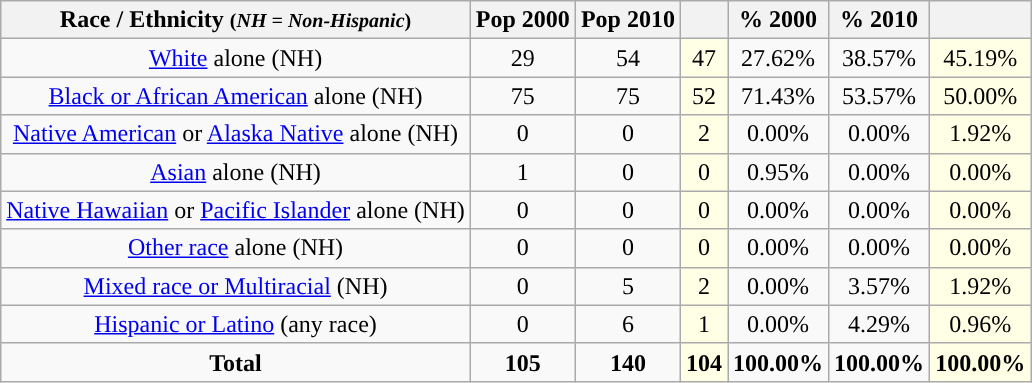<table class="wikitable" style="text-align:center;">
<tr>
<th>Race / Ethnicity <small>(<em>NH = Non-Hispanic</em>)</small></th>
<th>Pop 2000</th>
<th>Pop 2010</th>
<th></th>
<th>% 2000</th>
<th>% 2010</th>
<th></th>
</tr>
<tr>
<td><a href='#'>White</a> alone (NH)</td>
<td>29</td>
<td>54</td>
<td style='background: #ffffe6;'>47</td>
<td>27.62%</td>
<td>38.57%</td>
<td style='background: #ffffe6;'>45.19%</td>
</tr>
<tr>
<td><a href='#'>Black or African American</a> alone (NH)</td>
<td>75</td>
<td>75</td>
<td style='background: #ffffe6;'>52</td>
<td>71.43%</td>
<td>53.57%</td>
<td style='background: #ffffe6;'>50.00%</td>
</tr>
<tr>
<td><a href='#'>Native American</a> or <a href='#'>Alaska Native</a> alone (NH)</td>
<td>0</td>
<td>0</td>
<td style='background: #ffffe6;'>2</td>
<td>0.00%</td>
<td>0.00%</td>
<td style='background: #ffffe6;'>1.92%</td>
</tr>
<tr>
<td><a href='#'>Asian</a> alone (NH)</td>
<td>1</td>
<td>0</td>
<td style='background: #ffffe6;'>0</td>
<td>0.95%</td>
<td>0.00%</td>
<td style='background: #ffffe6;'>0.00%</td>
</tr>
<tr>
<td><a href='#'>Native Hawaiian</a> or <a href='#'>Pacific Islander</a> alone (NH)</td>
<td>0</td>
<td>0</td>
<td style='background: #ffffe6;'>0</td>
<td>0.00%</td>
<td>0.00%</td>
<td style='background: #ffffe6;'>0.00%</td>
</tr>
<tr>
<td><a href='#'>Other race</a> alone (NH)</td>
<td>0</td>
<td>0</td>
<td style='background: #ffffe6;'>0</td>
<td>0.00%</td>
<td>0.00%</td>
<td style='background: #ffffe6;'>0.00%</td>
</tr>
<tr>
<td><a href='#'>Mixed race or Multiracial</a> (NH)</td>
<td>0</td>
<td>5</td>
<td style='background: #ffffe6;'>2</td>
<td>0.00%</td>
<td>3.57%</td>
<td style='background: #ffffe6;'>1.92%</td>
</tr>
<tr>
<td><a href='#'>Hispanic or Latino</a> (any race)</td>
<td>0</td>
<td>6</td>
<td style='background: #ffffe6;'>1</td>
<td>0.00%</td>
<td>4.29%</td>
<td style='background: #ffffe6;'>0.96%</td>
</tr>
<tr>
<td><strong>Total</strong></td>
<td><strong>105</strong></td>
<td><strong>140</strong></td>
<td style='background: #ffffe6;'><strong>104</strong></td>
<td><strong>100.00%</strong></td>
<td><strong>100.00%</strong></td>
<td style='background: #ffffe6;'><strong>100.00%</strong></td>
</tr>
</table>
